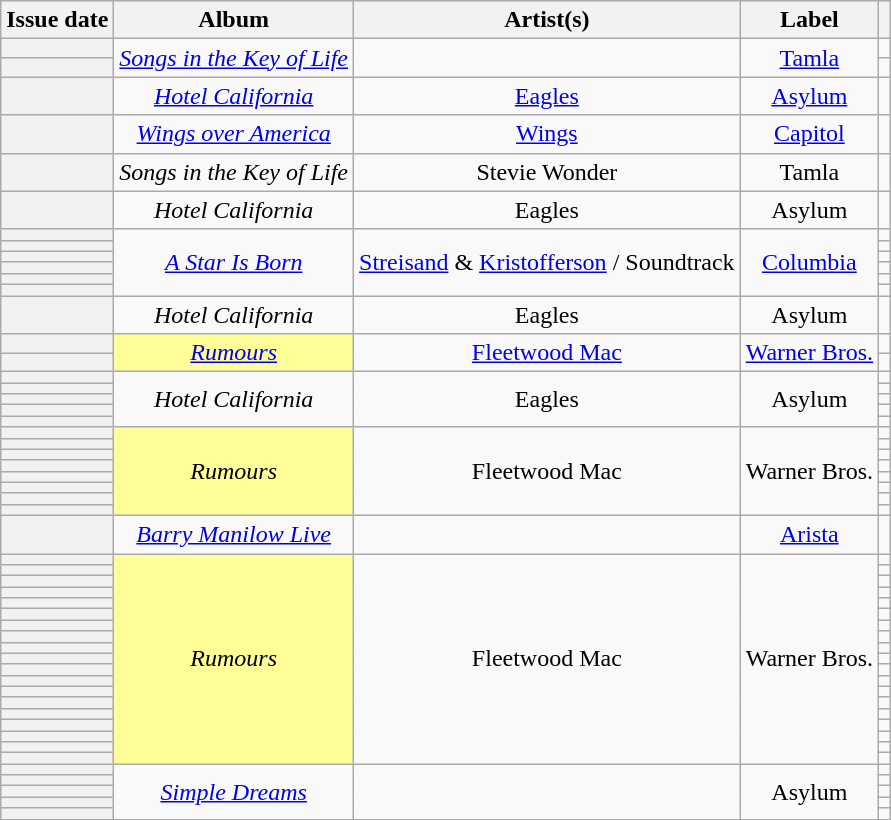<table class="wikitable sortable plainrowheaders" style="text-align: center">
<tr>
<th scope=col>Issue date</th>
<th scope=col>Album</th>
<th scope=col>Artist(s)</th>
<th scope=col>Label</th>
<th scope=col class="unsortable"></th>
</tr>
<tr>
<th scope="row"></th>
<td style="text-align: center;" rowspan=2><em><a href='#'>Songs in the Key of Life</a></em></td>
<td style="text-align: center;" rowspan=2></td>
<td style="text-align: center;" rowspan=2><a href='#'>Tamla</a></td>
<td align="center"></td>
</tr>
<tr>
<th scope="row"></th>
<td align="center"></td>
</tr>
<tr>
<th scope="row"></th>
<td style="text-align: center;"><em><a href='#'>Hotel California</a></em></td>
<td style="text-align: center;"><a href='#'>Eagles</a></td>
<td style="text-align: center;"><a href='#'>Asylum</a></td>
<td align="center"></td>
</tr>
<tr>
<th scope="row"></th>
<td style="text-align: center;"><em><a href='#'>Wings over America</a></em></td>
<td style="text-align: center;" data-sort-value="McCartney, Paul"><a href='#'>Wings</a></td>
<td style="text-align: center;"><a href='#'>Capitol</a></td>
<td align="center"></td>
</tr>
<tr>
<th scope="row"></th>
<td style="text-align: center;"><em>Songs in the Key of Life</em></td>
<td style="text-align: center;" data-sort-value="Wonder, Stevie">Stevie Wonder</td>
<td style="text-align: center;">Tamla</td>
<td align="center"></td>
</tr>
<tr>
<th scope="row"></th>
<td style="text-align: center;"><em>Hotel California</em></td>
<td style="text-align: center;">Eagles</td>
<td style="text-align: center;">Asylum</td>
<td align="center"></td>
</tr>
<tr>
<th scope="row"></th>
<td style="text-align: center;" rowspan=6><em><a href='#'>A Star Is Born</a></em></td>
<td style="text-align: center;" rowspan=6 data-sort-value="Streisand, Barbra"><a href='#'>Streisand</a> & <a href='#'>Kristofferson</a> / Soundtrack</td>
<td style="text-align: center;" rowspan=6><a href='#'>Columbia</a></td>
<td align="center"></td>
</tr>
<tr>
<th scope="row"></th>
<td align="center"></td>
</tr>
<tr>
<th scope="row"></th>
<td align="center"></td>
</tr>
<tr>
<th scope="row"></th>
<td align="center"></td>
</tr>
<tr>
<th scope="row"></th>
<td align="center"></td>
</tr>
<tr>
<th scope="row"></th>
<td align="center"></td>
</tr>
<tr>
<th scope="row"></th>
<td style="text-align: center;"><em>Hotel California</em></td>
<td style="text-align: center;">Eagles</td>
<td style="text-align: center;">Asylum</td>
<td align="center"></td>
</tr>
<tr>
<th scope="row"></th>
<td bgcolor=#FFFF99 style="text-align: center;" rowspan=2><em><a href='#'>Rumours</a></em> </td>
<td style="text-align: center;" rowspan=2><a href='#'>Fleetwood Mac</a></td>
<td style="text-align: center;" rowspan=2><a href='#'>Warner Bros.</a></td>
<td align="center"></td>
</tr>
<tr>
<th scope="row"></th>
<td align="center"></td>
</tr>
<tr>
<th scope="row"></th>
<td style="text-align: center;" rowspan=5><em>Hotel California</em></td>
<td style="text-align: center;" rowspan=5>Eagles</td>
<td style="text-align: center;" rowspan=5>Asylum</td>
<td align="center"></td>
</tr>
<tr>
<th scope="row"></th>
<td align="center"></td>
</tr>
<tr>
<th scope="row"></th>
<td align="center"></td>
</tr>
<tr>
<th scope="row"></th>
<td align="center"></td>
</tr>
<tr>
<th scope="row"></th>
<td align="center"></td>
</tr>
<tr>
<th scope="row"></th>
<td bgcolor=#FFFF99 style="text-align: center;" rowspan=8><em>Rumours</em> </td>
<td style="text-align: center;" rowspan=8>Fleetwood Mac</td>
<td style="text-align: center;" rowspan=8>Warner Bros.</td>
<td align="center"></td>
</tr>
<tr>
<th scope="row"></th>
<td align="center"></td>
</tr>
<tr>
<th scope="row"></th>
<td align="center"></td>
</tr>
<tr>
<th scope="row"></th>
<td align="center"></td>
</tr>
<tr>
<th scope="row"></th>
<td align="center"></td>
</tr>
<tr>
<th scope="row"></th>
<td align="center"></td>
</tr>
<tr>
<th scope="row"></th>
<td align="center"></td>
</tr>
<tr>
<th scope="row"></th>
<td align="center"></td>
</tr>
<tr>
<th scope="row"></th>
<td style="text-align: center;"><em><a href='#'>Barry Manilow Live</a></em></td>
<td style="text-align: center;"></td>
<td style="text-align: center;"><a href='#'>Arista</a></td>
<td align="center"></td>
</tr>
<tr>
<th scope="row"></th>
<td bgcolor=#FFFF99 style="text-align: center;" rowspan=19><em>Rumours</em> </td>
<td style="text-align: center;" rowspan=19>Fleetwood Mac</td>
<td style="text-align: center;" rowspan=19>Warner Bros.</td>
<td align="center"></td>
</tr>
<tr>
<th scope="row"></th>
<td align="center"></td>
</tr>
<tr>
<th scope="row"></th>
<td align="center"></td>
</tr>
<tr>
<th scope="row"></th>
<td align="center"></td>
</tr>
<tr>
<th scope="row"></th>
<td align="center"></td>
</tr>
<tr>
<th scope="row"></th>
<td align="center"></td>
</tr>
<tr>
<th scope="row"></th>
<td align="center"></td>
</tr>
<tr>
<th scope="row"></th>
<td align="center"></td>
</tr>
<tr>
<th scope="row"></th>
<td align="center"></td>
</tr>
<tr>
<th scope="row"></th>
<td align="center"></td>
</tr>
<tr>
<th scope="row"></th>
<td align="center"></td>
</tr>
<tr>
<th scope="row"></th>
<td align="center"></td>
</tr>
<tr>
<th scope="row"></th>
<td align="center"></td>
</tr>
<tr>
<th scope="row"></th>
<td align="center"></td>
</tr>
<tr>
<th scope="row"></th>
<td align="center"></td>
</tr>
<tr>
<th scope="row"></th>
<td align="center"></td>
</tr>
<tr>
<th scope="row"></th>
<td align="center"></td>
</tr>
<tr>
<th scope="row"></th>
<td align="center"></td>
</tr>
<tr>
<th scope="row"></th>
<td align="center"></td>
</tr>
<tr>
<th scope="row"></th>
<td style="text-align: center;" rowspan=5><em><a href='#'>Simple Dreams</a></em></td>
<td style="text-align: center;" rowspan=5></td>
<td style="text-align: center;" rowspan=5>Asylum</td>
<td align="center"></td>
</tr>
<tr>
<th scope="row"></th>
<td align="center"></td>
</tr>
<tr>
<th scope="row"></th>
<td align="center"></td>
</tr>
<tr>
<th scope="row"></th>
<td align="center"></td>
</tr>
<tr>
<th scope="row"></th>
<td align="center"></td>
</tr>
<tr>
</tr>
</table>
